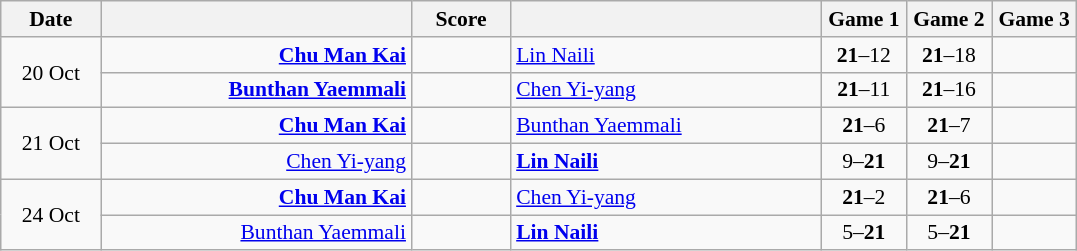<table class="wikitable" style="text-align:center; font-size:90% ">
<tr>
<th width="60">Date</th>
<th align="right" width="200"></th>
<th width="60">Score</th>
<th align="left" width="200"></th>
<th width="50">Game 1</th>
<th width="50">Game 2</th>
<th width="50">Game 3</th>
</tr>
<tr>
<td rowspan="2">20 Oct</td>
<td align="right"><strong><a href='#'>Chu Man Kai</a> </strong></td>
<td align="center"></td>
<td align="left"> <a href='#'>Lin Naili</a></td>
<td><strong>21</strong>–12</td>
<td><strong>21</strong>–18</td>
<td></td>
</tr>
<tr>
<td align="right"><strong><a href='#'>Bunthan Yaemmali</a> </strong></td>
<td align="center"></td>
<td align="left"> <a href='#'>Chen Yi-yang</a></td>
<td><strong>21</strong>–11</td>
<td><strong>21</strong>–16</td>
<td></td>
</tr>
<tr>
<td rowspan="2">21 Oct</td>
<td align="right"><strong><a href='#'>Chu Man Kai</a> </strong></td>
<td align="center"></td>
<td align="left"> <a href='#'>Bunthan Yaemmali</a></td>
<td><strong>21</strong>–6</td>
<td><strong>21</strong>–7</td>
<td></td>
</tr>
<tr>
<td align="right"><a href='#'>Chen Yi-yang</a> </td>
<td align="center"></td>
<td align="left"><strong> <a href='#'>Lin Naili</a></strong></td>
<td>9–<strong>21</strong></td>
<td>9–<strong>21</strong></td>
<td></td>
</tr>
<tr>
<td rowspan="2">24 Oct</td>
<td align="right"><strong><a href='#'>Chu Man Kai</a> </strong></td>
<td align="center"></td>
<td align="left"> <a href='#'>Chen Yi-yang</a></td>
<td><strong>21</strong>–2</td>
<td><strong>21</strong>–6</td>
<td></td>
</tr>
<tr>
<td align="right"><a href='#'>Bunthan Yaemmali</a> </td>
<td align="center"></td>
<td align="left"><strong> <a href='#'>Lin Naili</a></strong></td>
<td>5–<strong>21</strong></td>
<td>5–<strong>21</strong></td>
<td></td>
</tr>
</table>
